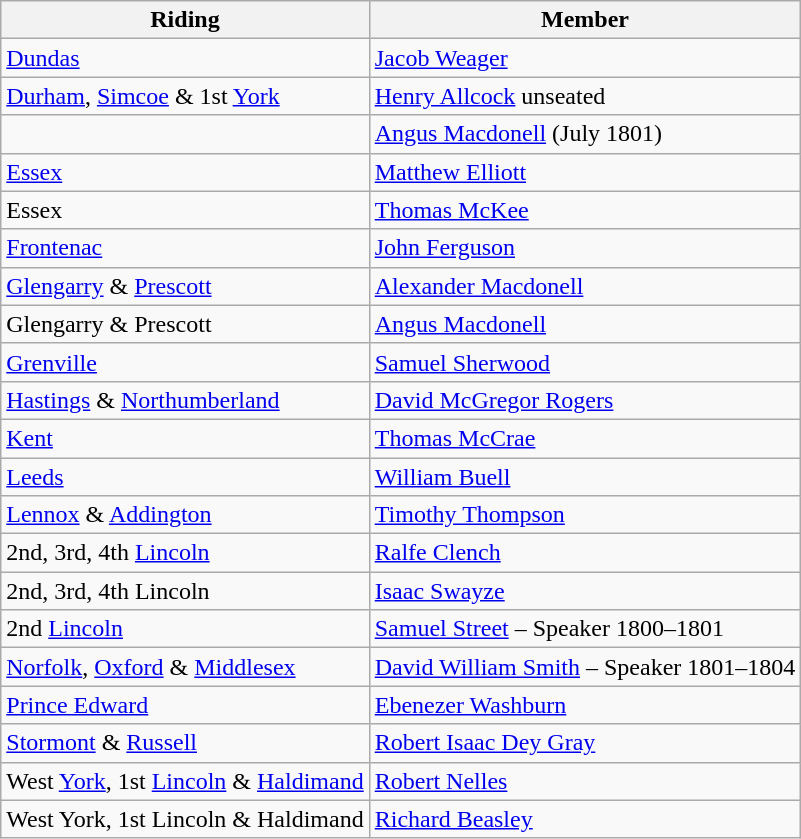<table class="wikitable">
<tr>
<th>Riding</th>
<th>Member</th>
</tr>
<tr>
<td><a href='#'>Dundas</a></td>
<td><a href='#'>Jacob Weager</a></td>
</tr>
<tr>
<td><a href='#'>Durham</a>, <a href='#'>Simcoe</a> & 1st <a href='#'>York</a></td>
<td><a href='#'>Henry Allcock</a> unseated</td>
</tr>
<tr>
<td></td>
<td><a href='#'>Angus Macdonell</a> (July 1801)</td>
</tr>
<tr>
<td><a href='#'>Essex</a></td>
<td><a href='#'>Matthew Elliott</a></td>
</tr>
<tr>
<td>Essex</td>
<td><a href='#'>Thomas McKee</a></td>
</tr>
<tr>
<td><a href='#'>Frontenac</a></td>
<td><a href='#'>John Ferguson</a></td>
</tr>
<tr>
<td><a href='#'>Glengarry</a> & <a href='#'>Prescott</a></td>
<td><a href='#'>Alexander Macdonell</a></td>
</tr>
<tr>
<td>Glengarry & Prescott</td>
<td><a href='#'>Angus Macdonell</a></td>
</tr>
<tr>
<td><a href='#'>Grenville</a></td>
<td><a href='#'>Samuel Sherwood</a></td>
</tr>
<tr>
<td><a href='#'>Hastings</a> & <a href='#'>Northumberland</a></td>
<td><a href='#'>David McGregor Rogers</a></td>
</tr>
<tr>
<td><a href='#'>Kent</a></td>
<td><a href='#'>Thomas McCrae</a></td>
</tr>
<tr>
<td><a href='#'>Leeds</a></td>
<td><a href='#'>William Buell</a></td>
</tr>
<tr>
<td><a href='#'>Lennox</a> & <a href='#'>Addington</a></td>
<td><a href='#'>Timothy Thompson</a></td>
</tr>
<tr>
<td>2nd, 3rd, 4th <a href='#'>Lincoln</a></td>
<td><a href='#'>Ralfe Clench</a></td>
</tr>
<tr>
<td>2nd, 3rd, 4th Lincoln</td>
<td><a href='#'>Isaac Swayze</a></td>
</tr>
<tr>
<td>2nd <a href='#'>Lincoln</a></td>
<td><a href='#'>Samuel Street</a> – Speaker 1800–1801</td>
</tr>
<tr>
<td><a href='#'>Norfolk</a>, <a href='#'>Oxford</a> & <a href='#'>Middlesex</a></td>
<td><a href='#'>David William Smith</a> – Speaker 1801–1804</td>
</tr>
<tr>
<td><a href='#'>Prince Edward</a></td>
<td><a href='#'>Ebenezer Washburn</a></td>
</tr>
<tr>
<td><a href='#'>Stormont</a> & <a href='#'>Russell</a></td>
<td><a href='#'>Robert Isaac Dey Gray</a></td>
</tr>
<tr>
<td>West <a href='#'>York</a>, 1st <a href='#'>Lincoln</a> & <a href='#'>Haldimand</a></td>
<td><a href='#'>Robert Nelles</a></td>
</tr>
<tr>
<td>West York, 1st Lincoln & Haldimand</td>
<td><a href='#'>Richard Beasley</a></td>
</tr>
</table>
